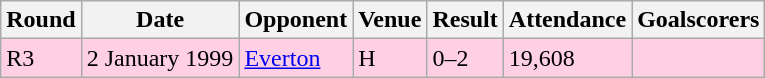<table class="wikitable">
<tr>
<th>Round</th>
<th>Date</th>
<th>Opponent</th>
<th>Venue</th>
<th>Result</th>
<th>Attendance</th>
<th>Goalscorers</th>
</tr>
<tr style="background:#ffd0e3;">
<td>R3</td>
<td>2 January 1999</td>
<td><a href='#'>Everton</a></td>
<td>H</td>
<td>0–2</td>
<td>19,608</td>
<td></td>
</tr>
</table>
